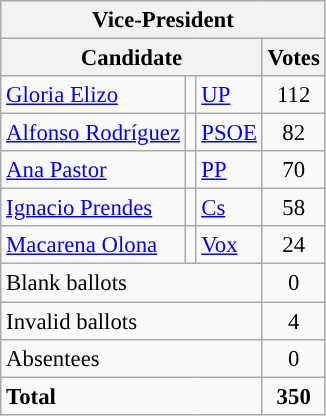<table class="wikitable" style="font-size:95%; text-align:center;">
<tr>
<th colspan="4">Vice-President</th>
</tr>
<tr>
<th colspan="3">Candidate</th>
<th>Votes</th>
</tr>
<tr>
<td align="left"> <a href='#'>Gloria Elizo</a></td>
<td style="background:"></td>
<td align="left"><a href='#'>UP</a></td>
<td>112</td>
</tr>
<tr>
<td align="left"> <a href='#'>Alfonso Rodríguez</a></td>
<td style="background:"></td>
<td align="left"><a href='#'>PSOE</a></td>
<td>82</td>
</tr>
<tr>
<td align="left"> <a href='#'>Ana Pastor</a></td>
<td style="background:"></td>
<td align="left"><a href='#'>PP</a></td>
<td>70</td>
</tr>
<tr>
<td align="left"> <a href='#'>Ignacio Prendes</a></td>
<td style="background:"></td>
<td align="left"><a href='#'>Cs</a></td>
<td>58</td>
</tr>
<tr>
<td align="left"> <a href='#'>Macarena Olona</a></td>
<td style="background:"></td>
<td align="left"><a href='#'>Vox</a></td>
<td>24</td>
</tr>
<tr>
<td align=left colspan="3">Blank ballots</td>
<td>0</td>
</tr>
<tr>
<td align=left colspan="3">Invalid ballots</td>
<td>4</td>
</tr>
<tr>
<td align=left colspan="3">Absentees</td>
<td>0</td>
</tr>
<tr style="font-weight:bold">
<td align=left colspan="3">Total</td>
<td>350</td>
</tr>
</table>
